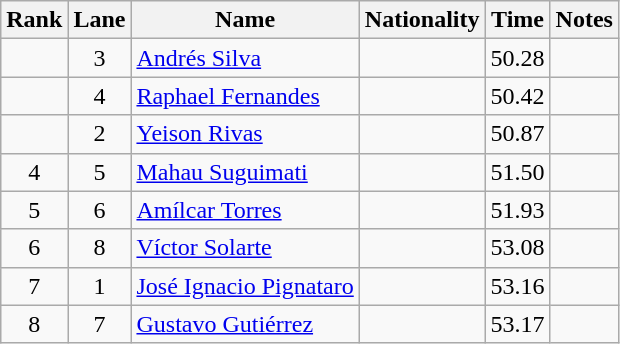<table class="wikitable sortable" style="text-align:center">
<tr>
<th>Rank</th>
<th>Lane</th>
<th>Name</th>
<th>Nationality</th>
<th>Time</th>
<th>Notes</th>
</tr>
<tr>
<td></td>
<td>3</td>
<td align=left><a href='#'>Andrés Silva</a></td>
<td align=left></td>
<td>50.28</td>
<td></td>
</tr>
<tr>
<td></td>
<td>4</td>
<td align=left><a href='#'>Raphael Fernandes</a></td>
<td align=left></td>
<td>50.42</td>
<td></td>
</tr>
<tr>
<td></td>
<td>2</td>
<td align=left><a href='#'>Yeison Rivas</a></td>
<td align=left></td>
<td>50.87</td>
<td></td>
</tr>
<tr>
<td>4</td>
<td>5</td>
<td align=left><a href='#'>Mahau Suguimati</a></td>
<td align=left></td>
<td>51.50</td>
<td></td>
</tr>
<tr>
<td>5</td>
<td>6</td>
<td align=left><a href='#'>Amílcar Torres</a></td>
<td align=left></td>
<td>51.93</td>
<td></td>
</tr>
<tr>
<td>6</td>
<td>8</td>
<td align=left><a href='#'>Víctor Solarte</a></td>
<td align=left></td>
<td>53.08</td>
<td></td>
</tr>
<tr>
<td>7</td>
<td>1</td>
<td align=left><a href='#'>José Ignacio Pignataro</a></td>
<td align=left></td>
<td>53.16</td>
<td></td>
</tr>
<tr>
<td>8</td>
<td>7</td>
<td align=left><a href='#'>Gustavo Gutiérrez</a></td>
<td align=left></td>
<td>53.17</td>
<td></td>
</tr>
</table>
